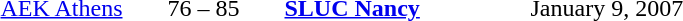<table style="text-align:center">
<tr>
<th width=160></th>
<th width=100></th>
<th width=160></th>
<th width=200></th>
</tr>
<tr>
<td align=right><a href='#'>AEK Athens</a> </td>
<td>76 – 85</td>
<td align=left> <strong><a href='#'>SLUC Nancy</a></strong></td>
<td align=left>January 9, 2007</td>
</tr>
</table>
